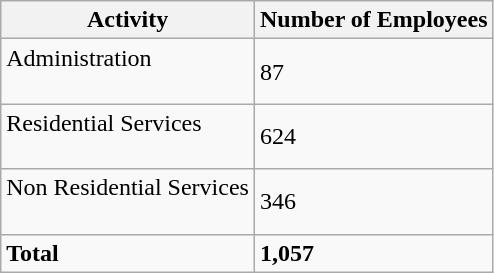<table border="1" cellspacing="0" cellpadding="5" style="border-collapse:collapse;" class="wikitable">
<tr>
<th>Activity</th>
<th>Number of Employees</th>
</tr>
<tr>
<td>Administration<br><br></td>
<td>87</td>
</tr>
<tr>
<td>Residential Services<br><br></td>
<td>624</td>
</tr>
<tr>
<td>Non Residential Services<br><br></td>
<td>346</td>
</tr>
<tr>
<td><strong>Total</strong></td>
<td><strong>1,057</strong></td>
</tr>
</table>
